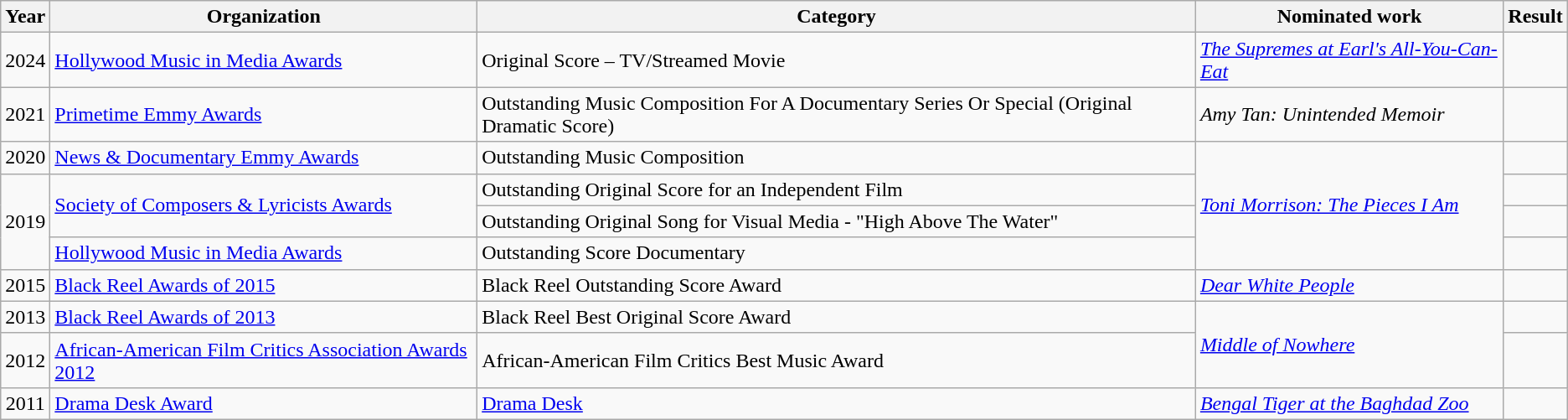<table class="wikitable sortable">
<tr>
<th>Year</th>
<th>Organization</th>
<th>Category</th>
<th>Nominated work</th>
<th>Result</th>
</tr>
<tr>
<td align="center">2024</td>
<td><a href='#'>Hollywood Music in Media Awards</a></td>
<td>Original Score – TV/Streamed Movie</td>
<td><em><a href='#'>The Supremes at Earl's All-You-Can-Eat</a></em></td>
<td></td>
</tr>
<tr>
<td align="center">2021</td>
<td><a href='#'>Primetime Emmy Awards</a></td>
<td>Outstanding Music Composition For A Documentary Series Or Special (Original Dramatic Score)</td>
<td><em>Amy Tan: Unintended Memoir</em></td>
<td></td>
</tr>
<tr>
<td align="center">2020</td>
<td><a href='#'>News & Documentary Emmy Awards</a></td>
<td>Outstanding Music Composition</td>
<td rowspan="4"><em><a href='#'>Toni Morrison: The Pieces I Am</a></em></td>
<td></td>
</tr>
<tr>
<td rowspan="3" align="center">2019</td>
<td rowspan="2"><a href='#'>Society of Composers & Lyricists Awards</a></td>
<td>Outstanding Original Score for an Independent Film</td>
<td></td>
</tr>
<tr>
<td>Outstanding Original Song for Visual Media - "High Above The Water"</td>
<td></td>
</tr>
<tr>
<td><a href='#'>Hollywood Music in Media Awards</a></td>
<td>Outstanding Score Documentary</td>
<td></td>
</tr>
<tr>
<td align="center">2015</td>
<td><a href='#'>Black Reel Awards of 2015</a></td>
<td>Black Reel Outstanding Score Award</td>
<td><em><a href='#'>Dear White People</a></em></td>
<td></td>
</tr>
<tr>
<td align="center">2013</td>
<td><a href='#'>Black Reel Awards of 2013</a></td>
<td>Black Reel Best Original Score Award</td>
<td rowspan="2"><em><a href='#'>Middle of Nowhere</a></em></td>
<td></td>
</tr>
<tr>
<td align="center">2012</td>
<td><a href='#'>African-American Film Critics Association Awards 2012</a></td>
<td>African-American Film Critics Best Music Award</td>
<td></td>
</tr>
<tr>
<td align="center">2011</td>
<td><a href='#'>Drama Desk Award</a></td>
<td><a href='#'>Drama Desk</a></td>
<td><em><a href='#'>Bengal Tiger at the Baghdad Zoo</a></em></td>
<td></td>
</tr>
</table>
